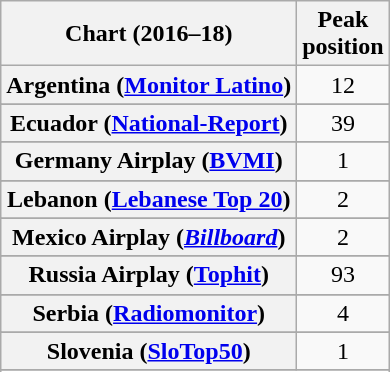<table class="wikitable sortable plainrowheaders" style="text-align:center">
<tr>
<th scope="col">Chart (2016–18)</th>
<th scope="col">Peak<br> position</th>
</tr>
<tr>
<th scope="row">Argentina (<a href='#'>Monitor Latino</a>)</th>
<td>12</td>
</tr>
<tr>
</tr>
<tr>
</tr>
<tr>
</tr>
<tr>
</tr>
<tr>
</tr>
<tr>
</tr>
<tr>
</tr>
<tr>
</tr>
<tr>
</tr>
<tr>
</tr>
<tr>
</tr>
<tr>
<th scope="row">Ecuador (<a href='#'>National-Report</a>)</th>
<td>39</td>
</tr>
<tr>
</tr>
<tr>
</tr>
<tr>
</tr>
<tr>
<th scope="row">Germany Airplay (<a href='#'>BVMI</a>)</th>
<td>1</td>
</tr>
<tr>
</tr>
<tr>
</tr>
<tr>
</tr>
<tr>
</tr>
<tr>
</tr>
<tr>
<th scope="row">Lebanon (<a href='#'>Lebanese Top 20</a>)</th>
<td>2</td>
</tr>
<tr>
</tr>
<tr>
</tr>
<tr>
<th scope="row">Mexico Airplay (<a href='#'><em>Billboard</em></a>)</th>
<td>2</td>
</tr>
<tr>
</tr>
<tr>
</tr>
<tr>
</tr>
<tr>
</tr>
<tr>
</tr>
<tr>
<th scope="row">Russia Airplay (<a href='#'>Tophit</a>)</th>
<td>93</td>
</tr>
<tr>
</tr>
<tr>
<th scope="row">Serbia (<a href='#'>Radiomonitor</a>)</th>
<td>4</td>
</tr>
<tr>
</tr>
<tr>
</tr>
<tr>
<th scope="row">Slovenia (<a href='#'>SloTop50</a>)</th>
<td>1</td>
</tr>
<tr>
</tr>
<tr>
</tr>
<tr>
</tr>
<tr>
</tr>
<tr>
</tr>
<tr>
</tr>
<tr>
</tr>
<tr>
</tr>
<tr>
</tr>
</table>
